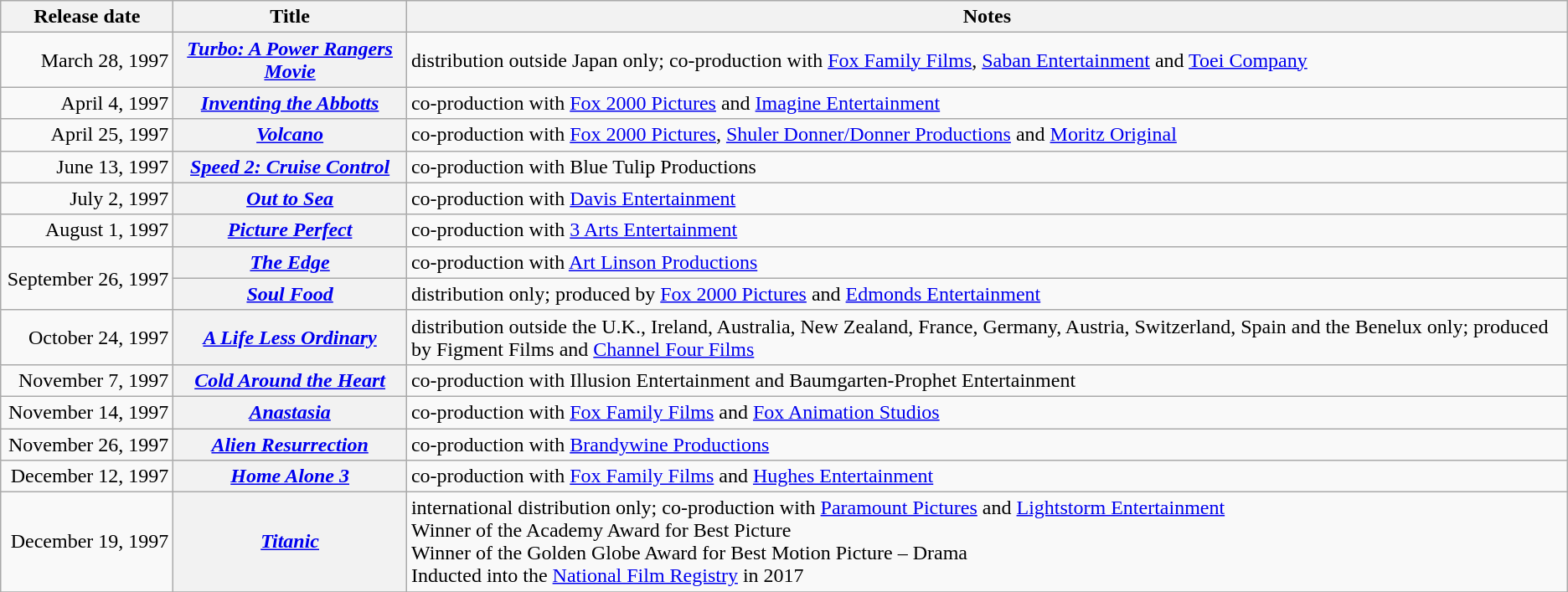<table class="wikitable plainrowheaders sortable">
<tr>
<th scope="col" style="width:130px;">Release date</th>
<th scope="col">Title</th>
<th scope="col" class="unsortable">Notes</th>
</tr>
<tr>
<td style="text-align:right;">March 28, 1997</td>
<th scope="row"><em><a href='#'>Turbo: A Power Rangers Movie</a></em></th>
<td>distribution outside Japan only; co-production with <a href='#'>Fox Family Films</a>, <a href='#'>Saban Entertainment</a> and <a href='#'>Toei Company</a></td>
</tr>
<tr>
<td style="text-align:right;">April 4, 1997</td>
<th scope="row"><em><a href='#'>Inventing the Abbotts</a></em></th>
<td>co-production with <a href='#'>Fox 2000 Pictures</a> and <a href='#'>Imagine Entertainment</a></td>
</tr>
<tr>
<td style="text-align:right;">April 25, 1997</td>
<th scope="row"><em><a href='#'>Volcano</a></em></th>
<td>co-production with <a href='#'>Fox 2000 Pictures</a>, <a href='#'>Shuler Donner/Donner Productions</a> and <a href='#'>Moritz Original</a></td>
</tr>
<tr>
<td style="text-align:right;">June 13, 1997</td>
<th scope="row"><em><a href='#'>Speed 2: Cruise Control</a></em></th>
<td>co-production with Blue Tulip Productions</td>
</tr>
<tr>
<td style="text-align:right;">July 2, 1997</td>
<th scope="row"><em><a href='#'>Out to Sea</a></em></th>
<td>co-production with <a href='#'>Davis Entertainment</a></td>
</tr>
<tr>
<td style="text-align:right;">August 1, 1997</td>
<th scope="row"><em><a href='#'>Picture Perfect</a></em></th>
<td>co-production with <a href='#'>3 Arts Entertainment</a></td>
</tr>
<tr>
<td style="text-align:right;" rowspan="2">September 26, 1997</td>
<th scope="row"><em><a href='#'>The Edge</a></em></th>
<td>co-production with <a href='#'>Art Linson Productions</a></td>
</tr>
<tr>
<th scope="row"><em><a href='#'>Soul Food</a></em></th>
<td>distribution only; produced by <a href='#'>Fox 2000 Pictures</a> and <a href='#'>Edmonds Entertainment</a></td>
</tr>
<tr>
<td style="text-align:right;">October 24, 1997</td>
<th scope="row"><em><a href='#'>A Life Less Ordinary</a></em></th>
<td>distribution outside the U.K., Ireland, Australia, New Zealand, France, Germany, Austria, Switzerland, Spain and the Benelux only; produced by Figment Films and <a href='#'>Channel Four Films</a></td>
</tr>
<tr>
<td style="text-align:right;">November 7, 1997</td>
<th scope="row"><em><a href='#'>Cold Around the Heart</a></em></th>
<td>co-production with Illusion Entertainment and Baumgarten-Prophet Entertainment</td>
</tr>
<tr>
<td style="text-align:right;">November 14, 1997</td>
<th scope="row"><em><a href='#'>Anastasia</a></em></th>
<td>co-production with <a href='#'>Fox Family Films</a> and <a href='#'>Fox Animation Studios</a></td>
</tr>
<tr>
<td style="text-align:right;">November 26, 1997</td>
<th scope="row"><em><a href='#'>Alien Resurrection</a></em></th>
<td>co-production with <a href='#'>Brandywine Productions</a></td>
</tr>
<tr>
<td style="text-align:right;">December 12, 1997</td>
<th scope="row"><em><a href='#'>Home Alone 3</a></em></th>
<td>co-production with <a href='#'>Fox Family Films</a> and <a href='#'>Hughes Entertainment</a></td>
</tr>
<tr>
<td style="text-align:right;">December 19, 1997</td>
<th scope="row"><em><a href='#'>Titanic</a></em></th>
<td>international distribution only; co-production with <a href='#'>Paramount Pictures</a> and <a href='#'>Lightstorm Entertainment</a><br>Winner of the Academy Award for Best Picture<br>Winner of the Golden Globe Award for Best Motion Picture – Drama<br>Inducted into the <a href='#'>National Film Registry</a> in 2017</td>
</tr>
<tr>
</tr>
</table>
